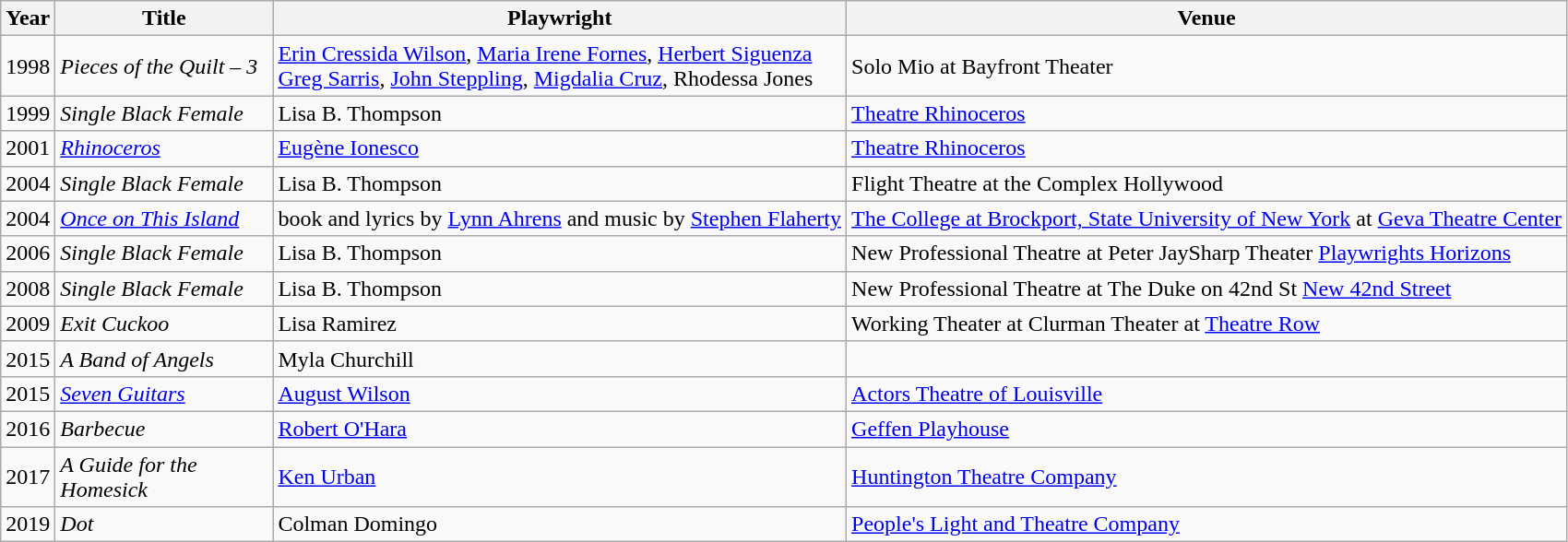<table class="wikitable">
<tr>
<th>Year</th>
<th scope="col" width="150px">Title</th>
<th>Playwright</th>
<th>Venue</th>
</tr>
<tr>
<td>1998</td>
<td><em>Pieces of the Quilt – 3</em></td>
<td><a href='#'>Erin Cressida Wilson</a>, <a href='#'>Maria Irene Fornes</a>, <a href='#'>Herbert Siguenza</a> <br> <a href='#'>Greg Sarris</a>, <a href='#'>John Steppling</a>, <a href='#'>Migdalia Cruz</a>, Rhodessa Jones</td>
<td>Solo Mio at Bayfront Theater </td>
</tr>
<tr>
<td>1999</td>
<td><em>Single Black Female</em></td>
<td>Lisa B. Thompson</td>
<td><a href='#'>Theatre Rhinoceros</a></td>
</tr>
<tr>
<td>2001</td>
<td><em><a href='#'>Rhinoceros</a></em></td>
<td><a href='#'>Eugène Ionesco</a></td>
<td><a href='#'>Theatre Rhinoceros</a></td>
</tr>
<tr>
<td>2004</td>
<td><em>Single Black Female</em></td>
<td>Lisa B. Thompson</td>
<td>Flight Theatre at the Complex Hollywood </td>
</tr>
<tr>
<td>2004</td>
<td><em><a href='#'>Once on This Island</a></em></td>
<td>book and lyrics by <a href='#'>Lynn Ahrens</a> and music by <a href='#'>Stephen Flaherty</a></td>
<td><a href='#'>The College at Brockport, State University of New York</a> at <a href='#'>Geva Theatre Center</a></td>
</tr>
<tr>
<td>2006</td>
<td><em>Single Black Female</em></td>
<td>Lisa B. Thompson</td>
<td>New Professional Theatre at Peter JaySharp Theater <a href='#'>Playwrights Horizons</a></td>
</tr>
<tr>
<td>2008</td>
<td><em>Single Black Female</em></td>
<td>Lisa B. Thompson</td>
<td>New Professional Theatre at The Duke on 42nd St <a href='#'>New 42nd Street</a></td>
</tr>
<tr>
<td>2009</td>
<td><em>Exit Cuckoo</em></td>
<td>Lisa Ramirez</td>
<td>Working Theater at Clurman Theater at <a href='#'>Theatre Row</a></td>
</tr>
<tr>
<td>2015</td>
<td><em>A Band of Angels</em></td>
<td>Myla Churchill</td>
<td> </td>
</tr>
<tr>
<td>2015</td>
<td><em><a href='#'>Seven Guitars</a></em></td>
<td><a href='#'>August Wilson</a></td>
<td><a href='#'>Actors Theatre of Louisville</a></td>
</tr>
<tr>
<td>2016</td>
<td><em>Barbecue</em></td>
<td><a href='#'>Robert O'Hara</a></td>
<td><a href='#'>Geffen Playhouse</a></td>
</tr>
<tr>
<td>2017</td>
<td><em>A Guide for the Homesick</em></td>
<td><a href='#'>Ken Urban</a></td>
<td><a href='#'>Huntington Theatre Company</a></td>
</tr>
<tr>
<td>2019</td>
<td><em>Dot</em></td>
<td>Colman Domingo</td>
<td><a href='#'>People's Light and Theatre Company</a></td>
</tr>
</table>
